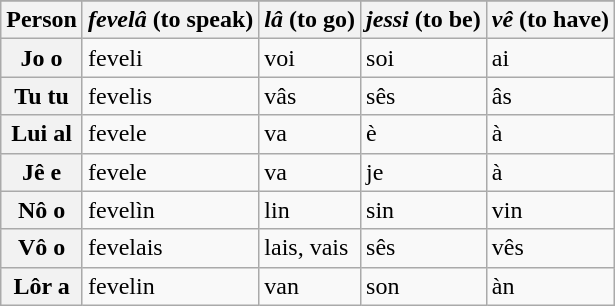<table class="wikitable">
<tr>
</tr>
<tr>
<th>Person</th>
<th><em>fevelâ</em> (to speak)</th>
<th><em>lâ</em> (to go)</th>
<th><em>jessi</em> (to be)</th>
<th><em>vê</em> (to have)</th>
</tr>
<tr>
<th>Jo o</th>
<td>feveli</td>
<td>voi</td>
<td>soi</td>
<td>ai</td>
</tr>
<tr>
<th>Tu tu</th>
<td>fevelis</td>
<td>vâs</td>
<td>sês</td>
<td>âs</td>
</tr>
<tr>
<th>Lui al</th>
<td>fevele</td>
<td>va</td>
<td>è</td>
<td>à</td>
</tr>
<tr>
<th>Jê e</th>
<td>fevele</td>
<td>va</td>
<td>je</td>
<td>à</td>
</tr>
<tr>
<th>Nô o</th>
<td>fevelìn</td>
<td>lin</td>
<td>sin</td>
<td>vin</td>
</tr>
<tr>
<th>Vô o</th>
<td>fevelais</td>
<td>lais, vais</td>
<td>sês</td>
<td>vês</td>
</tr>
<tr>
<th>Lôr a</th>
<td>fevelin</td>
<td>van</td>
<td>son</td>
<td>àn</td>
</tr>
</table>
